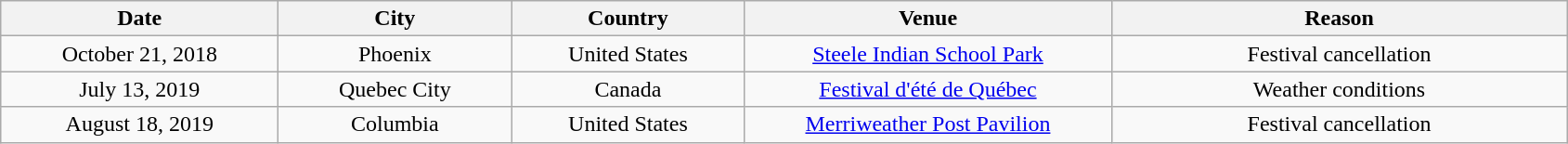<table class="wikitable" style="text-align:center;">
<tr>
<th scope="col" style="width:12em;">Date</th>
<th scope="col" style="width:10em;">City</th>
<th scope="col" style="width:10em;">Country</th>
<th scope="col" style="width:16em;">Venue</th>
<th scope="col" style="width:20em;">Reason</th>
</tr>
<tr>
<td>October 21, 2018</td>
<td>Phoenix</td>
<td>United States</td>
<td><a href='#'>Steele Indian School Park</a></td>
<td>Festival cancellation</td>
</tr>
<tr>
<td>July 13, 2019</td>
<td>Quebec City</td>
<td>Canada</td>
<td><a href='#'>Festival d'été de Québec</a></td>
<td>Weather conditions</td>
</tr>
<tr>
<td>August 18, 2019</td>
<td>Columbia</td>
<td>United States</td>
<td><a href='#'>Merriweather Post Pavilion</a></td>
<td>Festival cancellation</td>
</tr>
</table>
